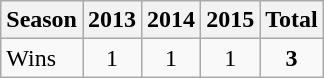<table class="wikitable">
<tr>
<th>Season</th>
<th>2013</th>
<th>2014</th>
<th>2015</th>
<th><strong>Total</strong></th>
</tr>
<tr align=center>
<td align=left>Wins</td>
<td>1</td>
<td>1</td>
<td>1</td>
<td><strong>3</strong></td>
</tr>
</table>
